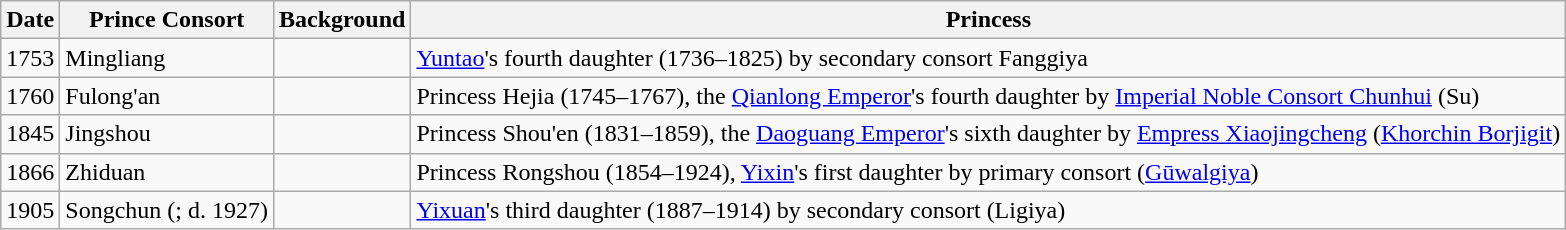<table class="wikitable">
<tr>
<th>Date</th>
<th>Prince Consort</th>
<th>Background</th>
<th>Princess</th>
</tr>
<tr>
<td>1753</td>
<td>Mingliang</td>
<td></td>
<td><a href='#'>Yuntao</a>'s fourth daughter (1736–1825) by secondary consort Fanggiya</td>
</tr>
<tr>
<td>1760</td>
<td>Fulong'an</td>
<td></td>
<td>Princess Hejia (1745–1767), the <a href='#'>Qianlong Emperor</a>'s fourth daughter by <a href='#'>Imperial Noble Consort Chunhui</a> (Su)</td>
</tr>
<tr>
<td>1845</td>
<td>Jingshou</td>
<td></td>
<td>Princess Shou'en (1831–1859), the <a href='#'>Daoguang Emperor</a>'s sixth daughter by <a href='#'>Empress Xiaojingcheng</a> (<a href='#'>Khorchin Borjigit</a>)</td>
</tr>
<tr>
<td>1866</td>
<td>Zhiduan</td>
<td></td>
<td>Princess Rongshou (1854–1924), <a href='#'>Yixin</a>'s first daughter by primary consort (<a href='#'>Gūwalgiya</a>)</td>
</tr>
<tr>
<td>1905</td>
<td>Songchun (; d. 1927)</td>
<td></td>
<td><a href='#'>Yixuan</a>'s third daughter (1887–1914) by secondary consort (Ligiya)</td>
</tr>
</table>
